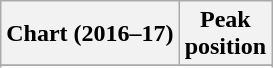<table class="wikitable sortable plainrowheaders" style="text-align:center">
<tr>
<th scope="col">Chart (2016–17)</th>
<th scope="col">Peak<br>position</th>
</tr>
<tr>
</tr>
<tr>
</tr>
<tr>
</tr>
<tr>
</tr>
<tr>
</tr>
</table>
